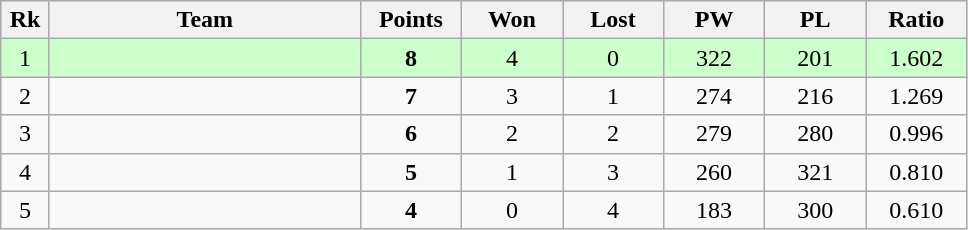<table class=wikitable style="text-align:center">
<tr bgcolor="#DCDCDC">
<th width="25">Rk</th>
<th width="200">Team</th>
<th width="60">Points</th>
<th width="60">Won</th>
<th width="60">Lost</th>
<th width="60">PW</th>
<th width="60">PL</th>
<th width="60">Ratio</th>
</tr>
<tr bgcolor=#CCFFCC>
<td>1</td>
<td align=left></td>
<td><strong>8</strong></td>
<td>4</td>
<td>0</td>
<td>322</td>
<td>201</td>
<td>1.602</td>
</tr>
<tr>
<td>2</td>
<td align=left></td>
<td><strong>7</strong></td>
<td>3</td>
<td>1</td>
<td>274</td>
<td>216</td>
<td>1.269</td>
</tr>
<tr>
<td>3</td>
<td align=left></td>
<td><strong>6</strong></td>
<td>2</td>
<td>2</td>
<td>279</td>
<td>280</td>
<td>0.996</td>
</tr>
<tr>
<td>4</td>
<td align=left></td>
<td><strong>5</strong></td>
<td>1</td>
<td>3</td>
<td>260</td>
<td>321</td>
<td>0.810</td>
</tr>
<tr>
<td>5</td>
<td align=left></td>
<td><strong>4</strong></td>
<td>0</td>
<td>4</td>
<td>183</td>
<td>300</td>
<td>0.610</td>
</tr>
</table>
